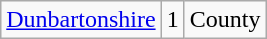<table class="wikitable sortable">
<tr>
<td><a href='#'>Dunbartonshire</a></td>
<td align="center">1</td>
<td>County</td>
</tr>
</table>
